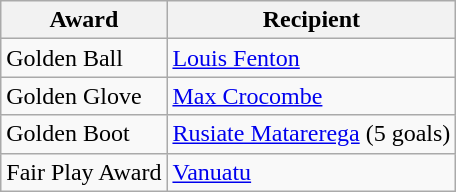<table class=wikitable>
<tr>
<th>Award</th>
<th>Recipient </th>
</tr>
<tr>
<td>Golden Ball</td>
<td> <a href='#'>Louis Fenton</a></td>
</tr>
<tr>
<td>Golden Glove</td>
<td> <a href='#'>Max Crocombe</a></td>
</tr>
<tr>
<td>Golden Boot</td>
<td> <a href='#'>Rusiate Matarerega</a> (5 goals)</td>
</tr>
<tr>
<td>Fair Play Award</td>
<td> <a href='#'>Vanuatu</a></td>
</tr>
</table>
